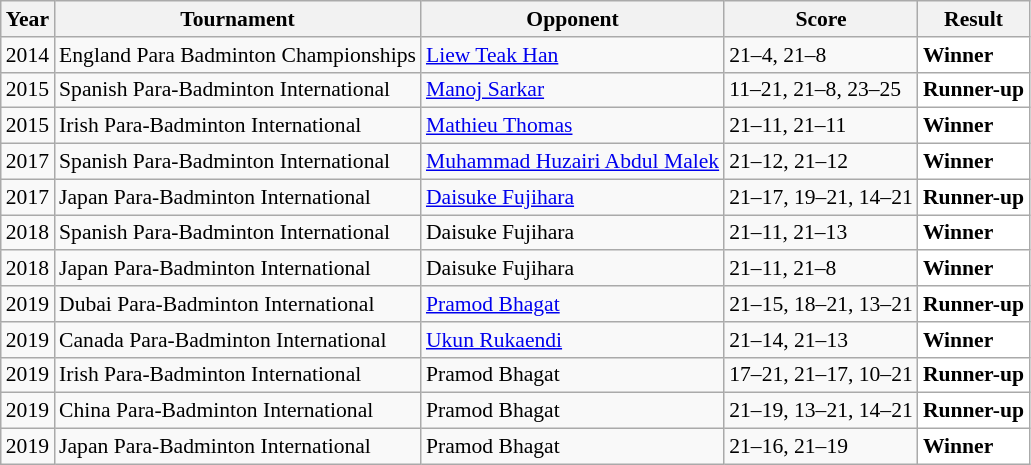<table class="sortable wikitable" style="font-size: 90%;">
<tr>
<th>Year</th>
<th>Tournament</th>
<th>Opponent</th>
<th>Score</th>
<th>Result</th>
</tr>
<tr>
<td align="center">2014</td>
<td align="left">England Para Badminton Championships</td>
<td align="left"> <a href='#'>Liew Teak Han</a></td>
<td align="left">21–4, 21–8</td>
<td style="text-align:left; background:white"> <strong>Winner</strong></td>
</tr>
<tr>
<td align="center">2015</td>
<td align="left">Spanish Para-Badminton International</td>
<td align="left"> <a href='#'>Manoj Sarkar</a></td>
<td align="left">11–21, 21–8, 23–25</td>
<td style="text-align:left; background:white"> <strong>Runner-up</strong></td>
</tr>
<tr>
<td align="center">2015</td>
<td align="left">Irish Para-Badminton International</td>
<td align="left"> <a href='#'>Mathieu Thomas</a></td>
<td align="left">21–11, 21–11</td>
<td style="text-align:left; background:white"> <strong>Winner</strong></td>
</tr>
<tr>
<td align="center">2017</td>
<td align="left">Spanish Para-Badminton International</td>
<td align="left"> <a href='#'>Muhammad Huzairi Abdul Malek</a></td>
<td align="left">21–12, 21–12</td>
<td style="text-align:left; background:white"> <strong>Winner</strong></td>
</tr>
<tr>
<td align="center">2017</td>
<td align="left">Japan Para-Badminton International</td>
<td align="left"> <a href='#'>Daisuke Fujihara</a></td>
<td align="left">21–17, 19–21, 14–21</td>
<td style="text-align:left; background:white"> <strong>Runner-up</strong></td>
</tr>
<tr>
<td align="center">2018</td>
<td align="left">Spanish Para-Badminton International</td>
<td align="left"> Daisuke Fujihara</td>
<td align="left">21–11, 21–13</td>
<td style="text-align:left; background:white"> <strong>Winner</strong></td>
</tr>
<tr>
<td align="center">2018</td>
<td align="left">Japan Para-Badminton International</td>
<td align="left"> Daisuke Fujihara</td>
<td align="left">21–11, 21–8</td>
<td style="text-align:left; background:white"> <strong>Winner</strong></td>
</tr>
<tr>
<td align="center">2019</td>
<td align="left">Dubai Para-Badminton International</td>
<td align="left"> <a href='#'>Pramod Bhagat</a></td>
<td align="left">21–15, 18–21, 13–21</td>
<td style="text-align:left; background:white"> <strong>Runner-up</strong></td>
</tr>
<tr>
<td align="center">2019</td>
<td align="left">Canada Para-Badminton International</td>
<td align="left"> <a href='#'>Ukun Rukaendi</a></td>
<td align="left">21–14, 21–13</td>
<td style="text-align:left; background:white"> <strong>Winner</strong></td>
</tr>
<tr>
<td align="center">2019</td>
<td align="left">Irish Para-Badminton International</td>
<td align="left"> Pramod Bhagat</td>
<td align="left">17–21, 21–17, 10–21</td>
<td style="text-align:left; background:white"> <strong>Runner-up</strong></td>
</tr>
<tr>
<td align="center">2019</td>
<td align="left">China Para-Badminton International</td>
<td align="left"> Pramod Bhagat</td>
<td align="left">21–19, 13–21, 14–21</td>
<td style="text-align:left; background:white"> <strong>Runner-up</strong></td>
</tr>
<tr>
<td align="center">2019</td>
<td align="left">Japan Para-Badminton International</td>
<td align="left"> Pramod Bhagat</td>
<td align="left">21–16, 21–19</td>
<td style="text-align:left; background:white"> <strong>Winner</strong></td>
</tr>
</table>
